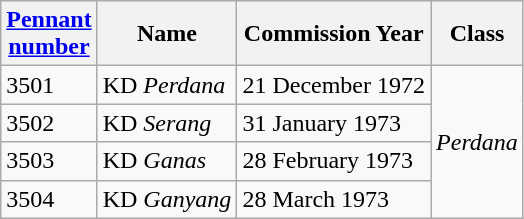<table class="wikitable">
<tr>
<th><a href='#'>Pennant<br>number</a></th>
<th>Name</th>
<th>Commission Year</th>
<th>Class</th>
</tr>
<tr>
<td>3501</td>
<td>KD <em>Perdana</em></td>
<td>21 December 1972</td>
<td rowspan=4><em>Perdana</em></td>
</tr>
<tr>
<td>3502</td>
<td>KD <em>Serang</em></td>
<td>31 January 1973</td>
</tr>
<tr>
<td>3503</td>
<td>KD <em>Ganas</em></td>
<td>28 February 1973</td>
</tr>
<tr>
<td>3504</td>
<td>KD <em>Ganyang</em></td>
<td>28 March 1973</td>
</tr>
</table>
